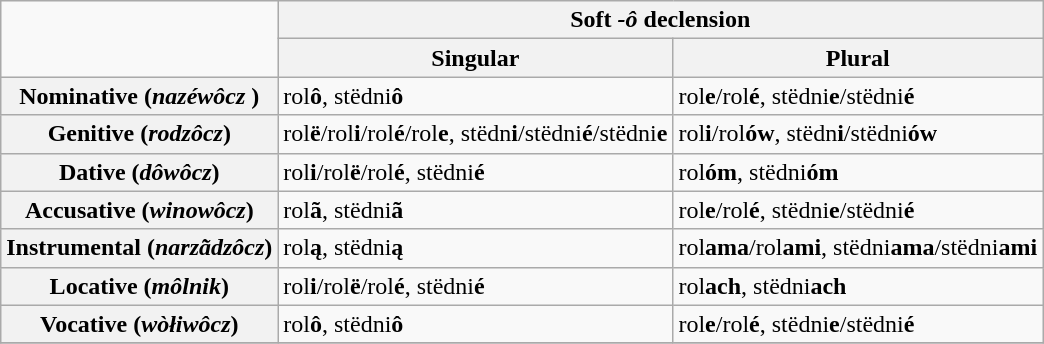<table class="wikitable">
<tr>
<td rowspan="2"></td>
<th colspan="2">Soft <em>-ô</em> declension</th>
</tr>
<tr>
<th>Singular</th>
<th>Plural</th>
</tr>
<tr>
<th>Nominative (<em>nazéwôcz </em>)</th>
<td>rol<strong>ô</strong>, stëdni<strong>ô</strong></td>
<td>rol<strong>e</strong>/rol<strong>é</strong>, stëdni<strong>e</strong>/stëdni<strong>é</strong></td>
</tr>
<tr>
<th>Genitive (<em>rodzôcz</em>)</th>
<td>rol<strong>ë</strong>/rol<strong>i</strong>/rol<strong>é</strong>/rol<strong>e</strong>, stëdn<strong>i</strong>/stëdni<strong>é</strong>/stëdni<strong>e</strong></td>
<td>rol<strong>i</strong>/rol<strong>ów</strong>, stëdn<strong>i</strong>/stëdni<strong>ów</strong></td>
</tr>
<tr>
<th>Dative (<em>dôwôcz</em>)</th>
<td>rol<strong>i</strong>/rol<strong>ë</strong>/rol<strong>é</strong>, stëdni<strong>é</strong></td>
<td>rol<strong>óm</strong>, stëdni<strong>óm</strong></td>
</tr>
<tr>
<th>Accusative (<em>winowôcz</em>)</th>
<td>rol<strong>ã</strong>, stëdni<strong>ã</strong></td>
<td>rol<strong>e</strong>/rol<strong>é</strong>, stëdni<strong>e</strong>/stëdni<strong>é</strong></td>
</tr>
<tr>
<th>Instrumental (<em>narzãdzôcz</em>)</th>
<td>rol<strong>ą</strong>, stëdni<strong>ą</strong></td>
<td>rol<strong>ama</strong>/rol<strong>ami</strong>, stëdni<strong>ama</strong>/stëdni<strong>ami</strong></td>
</tr>
<tr>
<th>Locative (<em>môlnik</em>)</th>
<td>rol<strong>i</strong>/rol<strong>ë</strong>/rol<strong>é</strong>, stëdni<strong>é</strong></td>
<td>rol<strong>ach</strong>, stëdni<strong>ach</strong></td>
</tr>
<tr>
<th>Vocative (<em>wòłiwôcz</em>)</th>
<td>rol<strong>ô</strong>, stëdni<strong>ô</strong></td>
<td>rol<strong>e</strong>/rol<strong>é</strong>, stëdni<strong>e</strong>/stëdni<strong>é</strong></td>
</tr>
<tr>
</tr>
</table>
